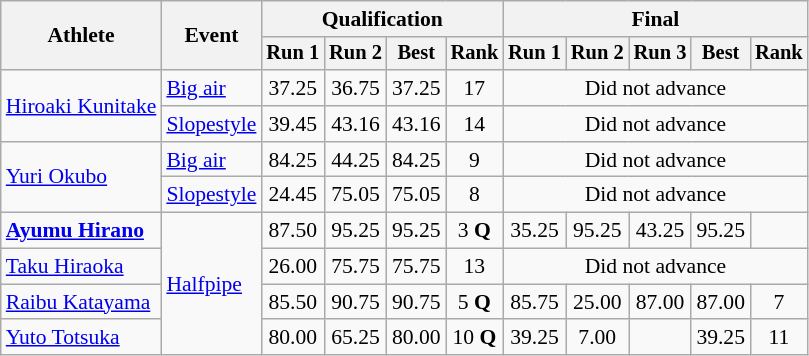<table class="wikitable" style="font-size:90%">
<tr>
<th rowspan="2">Athlete</th>
<th rowspan="2">Event</th>
<th colspan="4">Qualification</th>
<th colspan="5">Final</th>
</tr>
<tr style="font-size:95%">
<th>Run 1</th>
<th>Run 2</th>
<th>Best</th>
<th>Rank</th>
<th>Run 1</th>
<th>Run 2</th>
<th>Run 3</th>
<th>Best</th>
<th>Rank</th>
</tr>
<tr align=center>
<td align=left rowspan=2><a href='#'>Hiroaki Kunitake</a></td>
<td align=left><a href='#'>Big air</a></td>
<td>37.25</td>
<td>36.75</td>
<td>37.25</td>
<td>17</td>
<td colspan=5>Did not advance</td>
</tr>
<tr align=center>
<td align=left><a href='#'>Slopestyle</a></td>
<td>39.45</td>
<td>43.16</td>
<td>43.16</td>
<td>14</td>
<td colspan=5>Did not advance</td>
</tr>
<tr align=center>
<td align=left rowspan=2><a href='#'>Yuri Okubo</a></td>
<td align=left><a href='#'>Big air</a></td>
<td>84.25</td>
<td>44.25</td>
<td>84.25</td>
<td>9</td>
<td colspan=5>Did not advance</td>
</tr>
<tr align=center>
<td align=left><a href='#'>Slopestyle</a></td>
<td>24.45</td>
<td>75.05</td>
<td>75.05</td>
<td>8</td>
<td colspan=5>Did not advance</td>
</tr>
<tr align=center>
<td align=left><strong><a href='#'>Ayumu Hirano</a></strong></td>
<td align=left rowspan=4><a href='#'>Halfpipe</a></td>
<td>87.50</td>
<td>95.25</td>
<td>95.25</td>
<td>3 <strong>Q</strong></td>
<td>35.25</td>
<td>95.25</td>
<td>43.25</td>
<td>95.25</td>
<td></td>
</tr>
<tr align=center>
<td align=left><a href='#'>Taku Hiraoka</a></td>
<td>26.00</td>
<td>75.75</td>
<td>75.75</td>
<td>13</td>
<td colspan=5>Did not advance</td>
</tr>
<tr align=center>
<td align=left><a href='#'>Raibu Katayama</a></td>
<td>85.50</td>
<td>90.75</td>
<td>90.75</td>
<td>5 <strong>Q</strong></td>
<td>85.75</td>
<td>25.00</td>
<td>87.00</td>
<td>87.00</td>
<td>7</td>
</tr>
<tr align=center>
<td align=left><a href='#'>Yuto Totsuka</a></td>
<td>80.00</td>
<td>65.25</td>
<td>80.00</td>
<td>10 <strong>Q</strong></td>
<td>39.25</td>
<td>7.00</td>
<td></td>
<td>39.25</td>
<td>11</td>
</tr>
</table>
